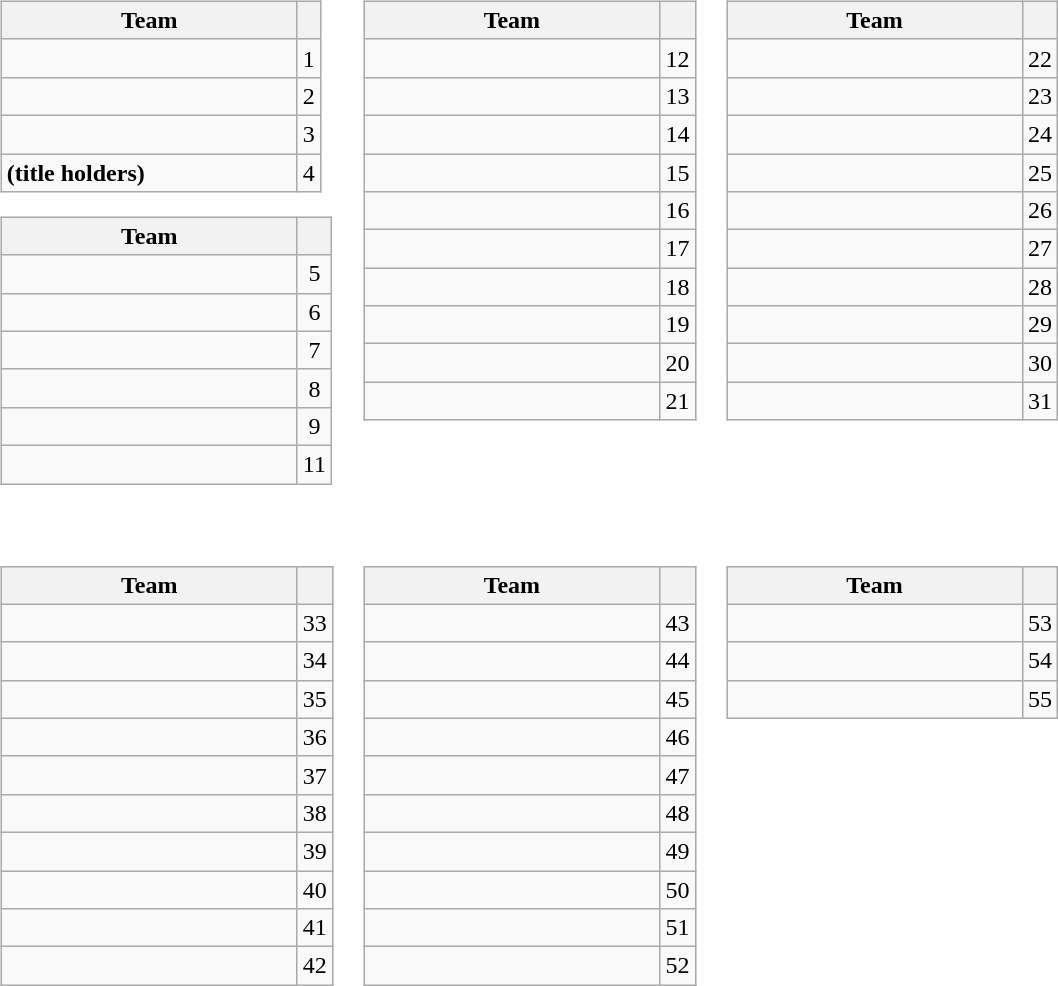<table>
<tr style="vertical-align:top">
<td><br><table class="wikitable">
<tr>
<th width="190">Team</th>
<th></th>
</tr>
<tr>
<td><strong> </strong></td>
<td style="text-align:center">1</td>
</tr>
<tr>
<td><strong> </strong></td>
<td style="text-align:center">2</td>
</tr>
<tr>
<td><strong> </strong></td>
<td style="text-align:center">3</td>
</tr>
<tr>
<td><strong>  (title holders)</strong></td>
<td style="text-align:center">4</td>
</tr>
</table>
<table class="wikitable">
<tr>
<th width="190">Team</th>
<th></th>
</tr>
<tr>
<td><strong> </strong></td>
<td style="text-align:center">5</td>
</tr>
<tr>
<td><strong> </strong></td>
<td style="text-align:center">6</td>
</tr>
<tr>
<td><strong> </strong></td>
<td style="text-align:center">7</td>
</tr>
<tr>
<td><strong> </strong></td>
<td style="text-align:center">8</td>
</tr>
<tr>
<td><strong> </strong></td>
<td style="text-align:center">9</td>
</tr>
<tr>
<td><strong> </strong></td>
<td style="text-align:center">11</td>
</tr>
</table>
</td>
<td><br><table class="wikitable">
<tr>
<th width="190">Team</th>
<th></th>
</tr>
<tr>
<td><strong> </strong></td>
<td style="text-align:center">12</td>
</tr>
<tr>
<td><strong> </strong></td>
<td style="text-align:center">13</td>
</tr>
<tr>
<td><strong> </strong></td>
<td style="text-align:center">14</td>
</tr>
<tr>
<td><strong> </strong></td>
<td style="text-align:center">15</td>
</tr>
<tr>
<td></td>
<td style="text-align:center">16</td>
</tr>
<tr>
<td></td>
<td style="text-align:center">17</td>
</tr>
<tr>
<td></td>
<td style="text-align:center">18</td>
</tr>
<tr>
<td><strong> </strong></td>
<td style="text-align:center">19</td>
</tr>
<tr>
<td><strong> </strong></td>
<td style="text-align:center">20</td>
</tr>
<tr>
<td></td>
<td style="text-align:center">21</td>
</tr>
</table>
</td>
<td><br><table class="wikitable">
<tr>
<th width="190">Team</th>
<th></th>
</tr>
<tr>
<td><strong> </strong></td>
<td style="text-align:center">22</td>
</tr>
<tr>
<td></td>
<td style="text-align:center">23</td>
</tr>
<tr>
<td></td>
<td style="text-align:center">24</td>
</tr>
<tr>
<td><strong> </strong></td>
<td style="text-align:center">25</td>
</tr>
<tr>
<td></td>
<td style="text-align:center">26</td>
</tr>
<tr>
<td><strong> </strong></td>
<td style="text-align:center">27</td>
</tr>
<tr>
<td></td>
<td style="text-align:center">28</td>
</tr>
<tr>
<td><strong> </strong></td>
<td style="text-align:center">29</td>
</tr>
<tr>
<td></td>
<td style="text-align:center">30</td>
</tr>
<tr>
<td></td>
<td style="text-align:center">31</td>
</tr>
</table>
</td>
</tr>
<tr style="vertical-align:top">
<td><br><table class="wikitable">
<tr>
<th width="190">Team</th>
<th></th>
</tr>
<tr>
<td><strong> </strong></td>
<td style="text-align:center">33</td>
</tr>
<tr>
<td></td>
<td style="text-align:center">34</td>
</tr>
<tr>
<td><strong> </strong></td>
<td style="text-align:center">35</td>
</tr>
<tr>
<td></td>
<td style="text-align:center">36</td>
</tr>
<tr>
<td></td>
<td style="text-align:center">37</td>
</tr>
<tr>
<td></td>
<td style="text-align:center">38</td>
</tr>
<tr>
<td></td>
<td style="text-align:center">39</td>
</tr>
<tr>
<td></td>
<td style="text-align:center">40</td>
</tr>
<tr>
<td></td>
<td style="text-align:center">41</td>
</tr>
<tr>
<td></td>
<td style="text-align:center">42</td>
</tr>
</table>
</td>
<td><br><table class="wikitable">
<tr>
<th width="190">Team</th>
<th></th>
</tr>
<tr>
<td><strong> </strong></td>
<td style="text-align:center">43</td>
</tr>
<tr>
<td></td>
<td style="text-align:center">44</td>
</tr>
<tr>
<td></td>
<td style="text-align:center">45</td>
</tr>
<tr>
<td></td>
<td style="text-align:center">46</td>
</tr>
<tr>
<td></td>
<td style="text-align:center">47</td>
</tr>
<tr>
<td></td>
<td style="text-align:center">48</td>
</tr>
<tr>
<td></td>
<td style="text-align:center">49</td>
</tr>
<tr>
<td></td>
<td style="text-align:center">50</td>
</tr>
<tr>
<td></td>
<td style="text-align:center">51</td>
</tr>
<tr>
<td></td>
<td style="text-align:center">52</td>
</tr>
</table>
</td>
<td><br><table class="wikitable">
<tr>
<th width="190">Team</th>
<th></th>
</tr>
<tr>
<td></td>
<td style="text-align:center">53</td>
</tr>
<tr>
<td></td>
<td style="text-align:center">54</td>
</tr>
<tr>
<td></td>
<td style="text-align:center">55</td>
</tr>
</table>
</td>
</tr>
</table>
